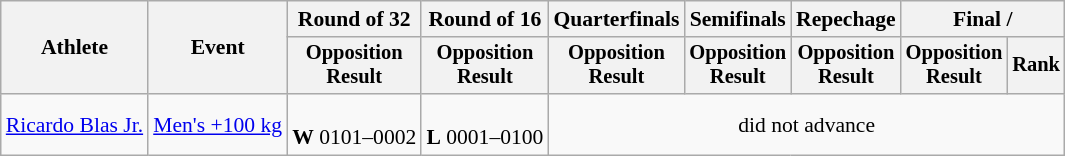<table class="wikitable" style="font-size:90%">
<tr>
<th rowspan="2">Athlete</th>
<th rowspan="2">Event</th>
<th>Round of 32</th>
<th>Round of 16</th>
<th>Quarterfinals</th>
<th>Semifinals</th>
<th>Repechage</th>
<th colspan=2>Final / </th>
</tr>
<tr style="font-size:95%">
<th>Opposition<br>Result</th>
<th>Opposition<br>Result</th>
<th>Opposition<br>Result</th>
<th>Opposition<br>Result</th>
<th>Opposition<br>Result</th>
<th>Opposition<br>Result</th>
<th>Rank</th>
</tr>
<tr align=center>
<td align=left><a href='#'>Ricardo Blas Jr.</a></td>
<td align=left><a href='#'>Men's +100 kg</a></td>
<td><br><strong>W</strong> 0101–0002</td>
<td><br><strong>L</strong> 0001–0100</td>
<td colspan=5>did not advance</td>
</tr>
</table>
